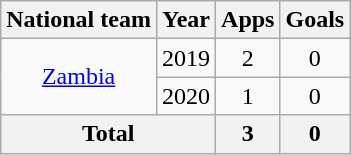<table class="wikitable" style="text-align:center">
<tr>
<th>National team</th>
<th>Year</th>
<th>Apps</th>
<th>Goals</th>
</tr>
<tr>
<td rowspan="2"><a href='#'>Zambia</a></td>
<td>2019</td>
<td>2</td>
<td>0</td>
</tr>
<tr>
<td>2020</td>
<td>1</td>
<td>0</td>
</tr>
<tr>
<th colspan=2>Total</th>
<th>3</th>
<th>0</th>
</tr>
</table>
